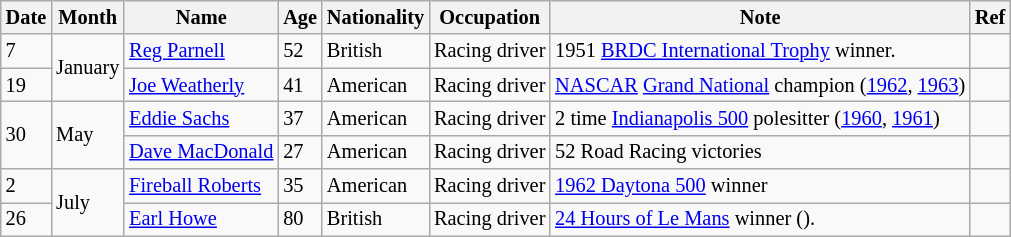<table class="wikitable" style="font-size:85%;">
<tr>
<th>Date</th>
<th>Month</th>
<th>Name</th>
<th>Age</th>
<th>Nationality</th>
<th>Occupation</th>
<th>Note</th>
<th>Ref</th>
</tr>
<tr>
<td>7</td>
<td rowspan=2>January</td>
<td><a href='#'>Reg Parnell</a></td>
<td>52</td>
<td>British</td>
<td>Racing driver</td>
<td>1951 <a href='#'>BRDC International Trophy</a> winner.</td>
<td></td>
</tr>
<tr>
<td>19</td>
<td><a href='#'>Joe Weatherly</a></td>
<td>41</td>
<td>American</td>
<td>Racing driver</td>
<td><a href='#'>NASCAR</a> <a href='#'>Grand National</a> champion (<a href='#'>1962</a>, <a href='#'>1963</a>)</td>
<td></td>
</tr>
<tr>
<td rowspan=2>30</td>
<td rowspan=2>May</td>
<td><a href='#'>Eddie Sachs</a></td>
<td>37</td>
<td>American</td>
<td>Racing driver</td>
<td>2 time <a href='#'>Indianapolis 500</a> polesitter (<a href='#'>1960</a>, <a href='#'>1961</a>)</td>
<td></td>
</tr>
<tr>
<td><a href='#'>Dave MacDonald</a></td>
<td>27</td>
<td>American</td>
<td>Racing driver</td>
<td>52 Road Racing victories</td>
<td></td>
</tr>
<tr>
<td>2</td>
<td rowspan=2>July</td>
<td><a href='#'>Fireball Roberts</a></td>
<td>35</td>
<td>American</td>
<td>Racing driver</td>
<td><a href='#'>1962 Daytona 500</a> winner</td>
<td></td>
</tr>
<tr>
<td>26</td>
<td><a href='#'>Earl Howe</a></td>
<td>80</td>
<td>British</td>
<td>Racing driver</td>
<td><a href='#'>24 Hours of Le Mans</a> winner ().</td>
<td></td>
</tr>
</table>
